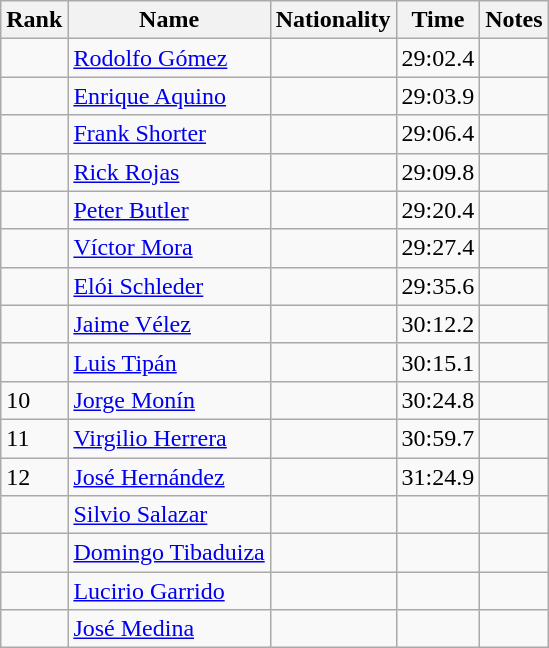<table class="wikitable sortable">
<tr>
<th>Rank</th>
<th>Name</th>
<th>Nationality</th>
<th>Time</th>
<th>Notes</th>
</tr>
<tr>
<td></td>
<td><a href='#'>Rodolfo Gómez</a></td>
<td></td>
<td>29:02.4</td>
<td></td>
</tr>
<tr>
<td></td>
<td><a href='#'>Enrique Aquino</a></td>
<td></td>
<td>29:03.9</td>
<td></td>
</tr>
<tr>
<td></td>
<td><a href='#'>Frank Shorter</a></td>
<td></td>
<td>29:06.4</td>
<td></td>
</tr>
<tr>
<td></td>
<td><a href='#'>Rick Rojas</a></td>
<td></td>
<td>29:09.8</td>
<td></td>
</tr>
<tr>
<td></td>
<td><a href='#'>Peter Butler</a></td>
<td></td>
<td>29:20.4</td>
<td></td>
</tr>
<tr>
<td></td>
<td><a href='#'>Víctor Mora</a></td>
<td></td>
<td>29:27.4</td>
<td></td>
</tr>
<tr>
<td></td>
<td><a href='#'>Elói Schleder</a></td>
<td></td>
<td>29:35.6</td>
<td></td>
</tr>
<tr>
<td></td>
<td><a href='#'>Jaime Vélez</a></td>
<td></td>
<td>30:12.2</td>
<td></td>
</tr>
<tr>
<td></td>
<td><a href='#'>Luis Tipán</a></td>
<td></td>
<td>30:15.1</td>
<td></td>
</tr>
<tr>
<td>10</td>
<td><a href='#'>Jorge Monín</a></td>
<td></td>
<td>30:24.8</td>
<td></td>
</tr>
<tr>
<td>11</td>
<td><a href='#'>Virgilio Herrera</a></td>
<td></td>
<td>30:59.7</td>
<td></td>
</tr>
<tr>
<td>12</td>
<td><a href='#'>José Hernández</a></td>
<td></td>
<td>31:24.9</td>
<td></td>
</tr>
<tr>
<td></td>
<td><a href='#'>Silvio Salazar</a></td>
<td></td>
<td></td>
<td></td>
</tr>
<tr>
<td></td>
<td><a href='#'>Domingo Tibaduiza</a></td>
<td></td>
<td></td>
<td></td>
</tr>
<tr>
<td></td>
<td><a href='#'>Lucirio Garrido</a></td>
<td></td>
<td></td>
<td></td>
</tr>
<tr>
<td></td>
<td><a href='#'>José Medina</a></td>
<td></td>
<td></td>
<td></td>
</tr>
</table>
